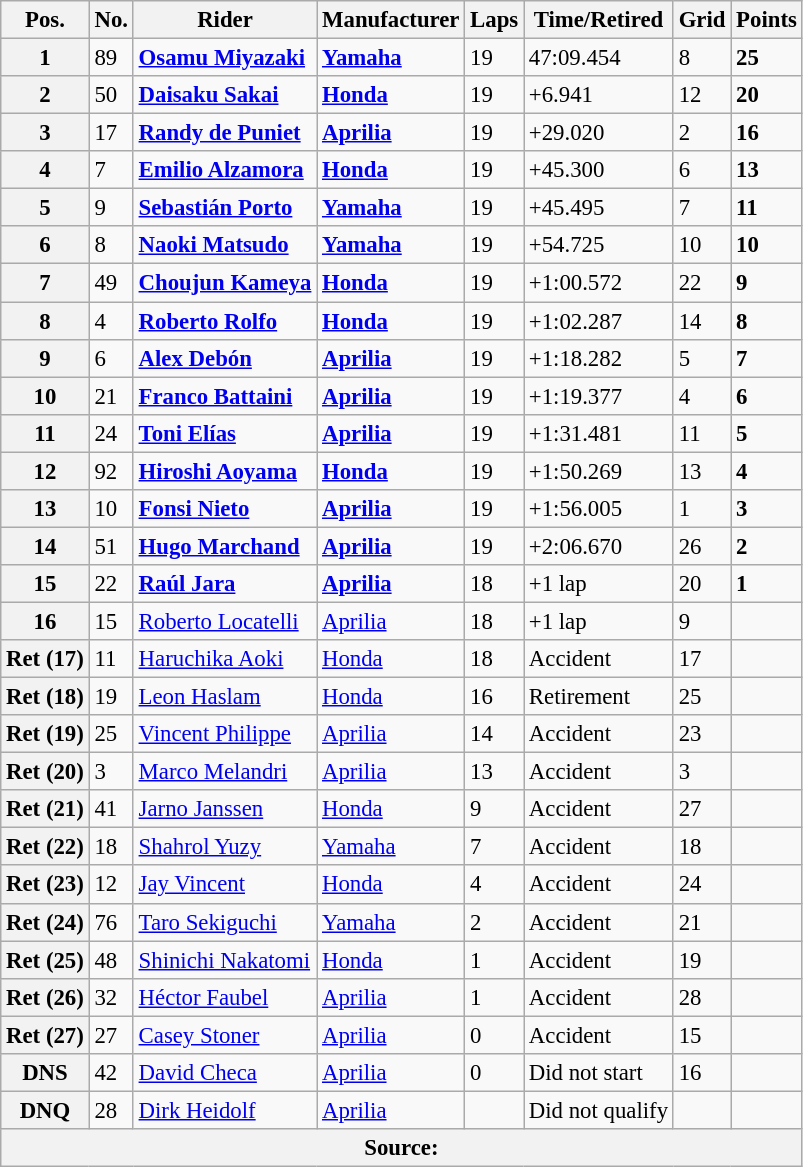<table class="wikitable" style="font-size: 95%;">
<tr>
<th>Pos.</th>
<th>No.</th>
<th>Rider</th>
<th>Manufacturer</th>
<th>Laps</th>
<th>Time/Retired</th>
<th>Grid</th>
<th>Points</th>
</tr>
<tr>
<th>1</th>
<td>89</td>
<td> <strong><a href='#'>Osamu Miyazaki</a></strong></td>
<td><strong><a href='#'>Yamaha</a></strong></td>
<td>19</td>
<td>47:09.454</td>
<td>8</td>
<td><strong>25</strong></td>
</tr>
<tr>
<th>2</th>
<td>50</td>
<td> <strong><a href='#'>Daisaku Sakai</a></strong></td>
<td><strong><a href='#'>Honda</a></strong></td>
<td>19</td>
<td>+6.941</td>
<td>12</td>
<td><strong>20</strong></td>
</tr>
<tr>
<th>3</th>
<td>17</td>
<td> <strong><a href='#'>Randy de Puniet</a></strong></td>
<td><strong><a href='#'>Aprilia</a></strong></td>
<td>19</td>
<td>+29.020</td>
<td>2</td>
<td><strong>16</strong></td>
</tr>
<tr>
<th>4</th>
<td>7</td>
<td> <strong><a href='#'>Emilio Alzamora</a></strong></td>
<td><strong><a href='#'>Honda</a></strong></td>
<td>19</td>
<td>+45.300</td>
<td>6</td>
<td><strong>13</strong></td>
</tr>
<tr>
<th>5</th>
<td>9</td>
<td> <strong><a href='#'>Sebastián Porto</a></strong></td>
<td><strong><a href='#'>Yamaha</a></strong></td>
<td>19</td>
<td>+45.495</td>
<td>7</td>
<td><strong>11</strong></td>
</tr>
<tr>
<th>6</th>
<td>8</td>
<td> <strong><a href='#'>Naoki Matsudo</a></strong></td>
<td><strong><a href='#'>Yamaha</a></strong></td>
<td>19</td>
<td>+54.725</td>
<td>10</td>
<td><strong>10</strong></td>
</tr>
<tr>
<th>7</th>
<td>49</td>
<td> <strong><a href='#'>Choujun Kameya</a></strong></td>
<td><strong><a href='#'>Honda</a></strong></td>
<td>19</td>
<td>+1:00.572</td>
<td>22</td>
<td><strong>9</strong></td>
</tr>
<tr>
<th>8</th>
<td>4</td>
<td> <strong><a href='#'>Roberto Rolfo</a></strong></td>
<td><strong><a href='#'>Honda</a></strong></td>
<td>19</td>
<td>+1:02.287</td>
<td>14</td>
<td><strong>8</strong></td>
</tr>
<tr>
<th>9</th>
<td>6</td>
<td> <strong><a href='#'>Alex Debón</a></strong></td>
<td><strong><a href='#'>Aprilia</a></strong></td>
<td>19</td>
<td>+1:18.282</td>
<td>5</td>
<td><strong>7</strong></td>
</tr>
<tr>
<th>10</th>
<td>21</td>
<td> <strong><a href='#'>Franco Battaini</a></strong></td>
<td><strong><a href='#'>Aprilia</a></strong></td>
<td>19</td>
<td>+1:19.377</td>
<td>4</td>
<td><strong>6</strong></td>
</tr>
<tr>
<th>11</th>
<td>24</td>
<td> <strong><a href='#'>Toni Elías</a></strong></td>
<td><strong><a href='#'>Aprilia</a></strong></td>
<td>19</td>
<td>+1:31.481</td>
<td>11</td>
<td><strong>5</strong></td>
</tr>
<tr>
<th>12</th>
<td>92</td>
<td> <strong><a href='#'>Hiroshi Aoyama</a></strong></td>
<td><strong><a href='#'>Honda</a></strong></td>
<td>19</td>
<td>+1:50.269</td>
<td>13</td>
<td><strong>4</strong></td>
</tr>
<tr>
<th>13</th>
<td>10</td>
<td> <strong><a href='#'>Fonsi Nieto</a></strong></td>
<td><strong><a href='#'>Aprilia</a></strong></td>
<td>19</td>
<td>+1:56.005</td>
<td>1</td>
<td><strong>3</strong></td>
</tr>
<tr>
<th>14</th>
<td>51</td>
<td> <strong><a href='#'>Hugo Marchand</a></strong></td>
<td><strong><a href='#'>Aprilia</a></strong></td>
<td>19</td>
<td>+2:06.670</td>
<td>26</td>
<td><strong>2</strong></td>
</tr>
<tr>
<th>15</th>
<td>22</td>
<td> <strong><a href='#'>Raúl Jara</a></strong></td>
<td><strong><a href='#'>Aprilia</a></strong></td>
<td>18</td>
<td>+1 lap</td>
<td>20</td>
<td><strong>1</strong></td>
</tr>
<tr>
<th>16</th>
<td>15</td>
<td> <a href='#'>Roberto Locatelli</a></td>
<td><a href='#'>Aprilia</a></td>
<td>18</td>
<td>+1 lap</td>
<td>9</td>
<td></td>
</tr>
<tr>
<th>Ret (17)</th>
<td>11</td>
<td> <a href='#'>Haruchika Aoki</a></td>
<td><a href='#'>Honda</a></td>
<td>18</td>
<td>Accident</td>
<td>17</td>
<td></td>
</tr>
<tr>
<th>Ret (18)</th>
<td>19</td>
<td> <a href='#'>Leon Haslam</a></td>
<td><a href='#'>Honda</a></td>
<td>16</td>
<td>Retirement</td>
<td>25</td>
<td></td>
</tr>
<tr>
<th>Ret (19)</th>
<td>25</td>
<td> <a href='#'>Vincent Philippe</a></td>
<td><a href='#'>Aprilia</a></td>
<td>14</td>
<td>Accident</td>
<td>23</td>
<td></td>
</tr>
<tr>
<th>Ret (20)</th>
<td>3</td>
<td> <a href='#'>Marco Melandri</a></td>
<td><a href='#'>Aprilia</a></td>
<td>13</td>
<td>Accident</td>
<td>3</td>
<td></td>
</tr>
<tr>
<th>Ret (21)</th>
<td>41</td>
<td> <a href='#'>Jarno Janssen</a></td>
<td><a href='#'>Honda</a></td>
<td>9</td>
<td>Accident</td>
<td>27</td>
<td></td>
</tr>
<tr>
<th>Ret (22)</th>
<td>18</td>
<td> <a href='#'>Shahrol Yuzy</a></td>
<td><a href='#'>Yamaha</a></td>
<td>7</td>
<td>Accident</td>
<td>18</td>
<td></td>
</tr>
<tr>
<th>Ret (23)</th>
<td>12</td>
<td> <a href='#'>Jay Vincent</a></td>
<td><a href='#'>Honda</a></td>
<td>4</td>
<td>Accident</td>
<td>24</td>
<td></td>
</tr>
<tr>
<th>Ret (24)</th>
<td>76</td>
<td> <a href='#'>Taro Sekiguchi</a></td>
<td><a href='#'>Yamaha</a></td>
<td>2</td>
<td>Accident</td>
<td>21</td>
<td></td>
</tr>
<tr>
<th>Ret (25)</th>
<td>48</td>
<td> <a href='#'>Shinichi Nakatomi</a></td>
<td><a href='#'>Honda</a></td>
<td>1</td>
<td>Accident</td>
<td>19</td>
<td></td>
</tr>
<tr>
<th>Ret (26)</th>
<td>32</td>
<td> <a href='#'>Héctor Faubel</a></td>
<td><a href='#'>Aprilia</a></td>
<td>1</td>
<td>Accident</td>
<td>28</td>
<td></td>
</tr>
<tr>
<th>Ret (27)</th>
<td>27</td>
<td> <a href='#'>Casey Stoner</a></td>
<td><a href='#'>Aprilia</a></td>
<td>0</td>
<td>Accident</td>
<td>15</td>
<td></td>
</tr>
<tr>
<th>DNS</th>
<td>42</td>
<td> <a href='#'>David Checa</a></td>
<td><a href='#'>Aprilia</a></td>
<td>0</td>
<td>Did not start</td>
<td>16</td>
<td></td>
</tr>
<tr>
<th>DNQ</th>
<td>28</td>
<td> <a href='#'>Dirk Heidolf</a></td>
<td><a href='#'>Aprilia</a></td>
<td></td>
<td>Did not qualify</td>
<td></td>
<td></td>
</tr>
<tr>
<th colspan=8>Source: </th>
</tr>
</table>
